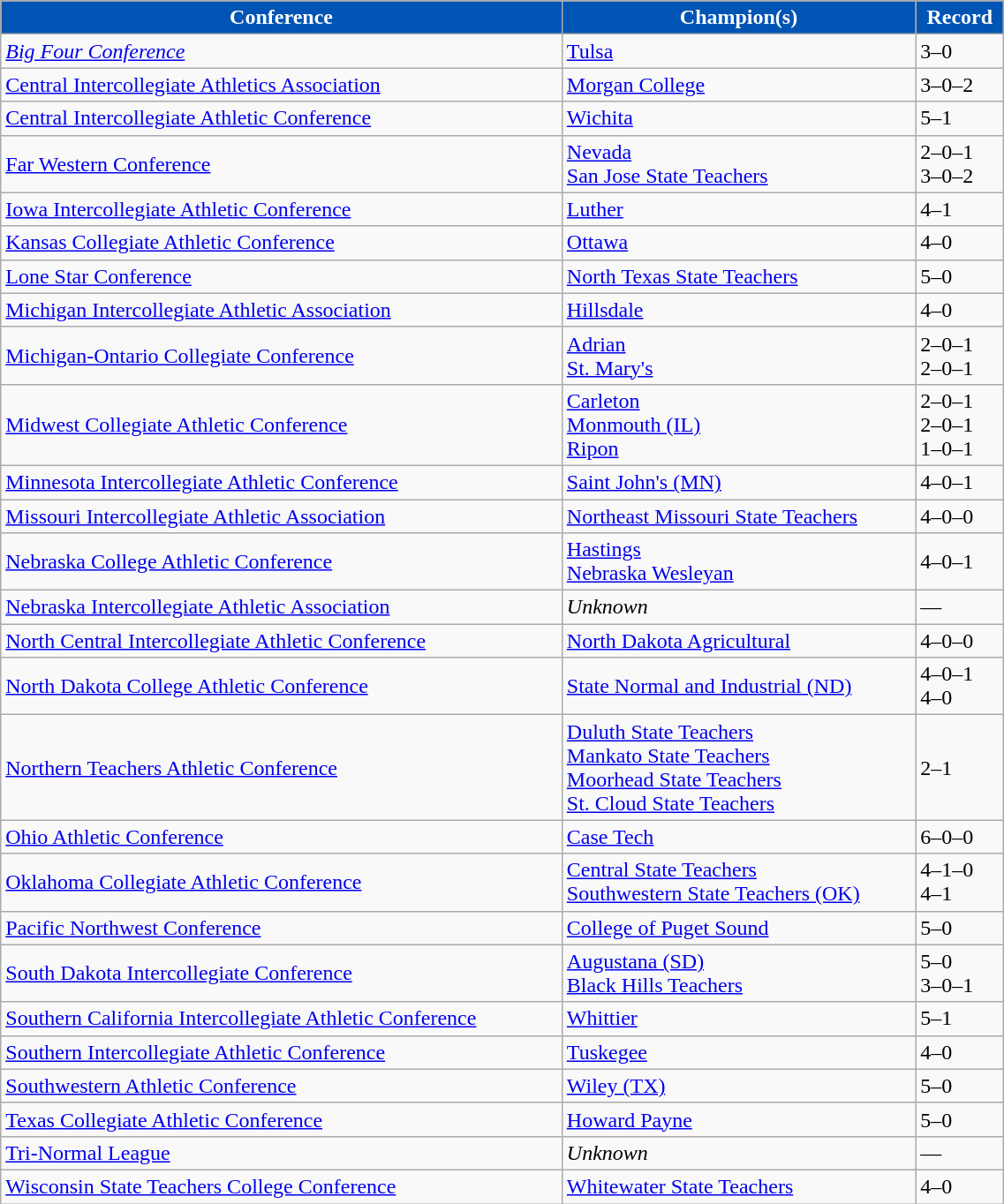<table class="wikitable" width="60%">
<tr>
<th style="background:#0054B3; color:#FFFFFF;">Conference</th>
<th style="background:#0054B3; color:#FFFFFF;">Champion(s)</th>
<th style="background:#0054B3; color:#FFFFFF;">Record</th>
</tr>
<tr align="left">
<td><em><a href='#'>Big Four Conference</a></em></td>
<td><a href='#'>Tulsa</a></td>
<td>3–0</td>
</tr>
<tr align="left">
<td><a href='#'>Central Intercollegiate Athletics Association</a></td>
<td><a href='#'>Morgan College</a></td>
<td>3–0–2</td>
</tr>
<tr align="left">
<td><a href='#'>Central Intercollegiate Athletic Conference</a></td>
<td><a href='#'>Wichita</a></td>
<td>5–1</td>
</tr>
<tr align="left">
<td><a href='#'>Far Western Conference</a></td>
<td><a href='#'>Nevada</a><br><a href='#'>San Jose State Teachers</a></td>
<td>2–0–1<br>3–0–2</td>
</tr>
<tr align="left">
<td><a href='#'>Iowa Intercollegiate Athletic Conference</a></td>
<td><a href='#'>Luther</a></td>
<td>4–1</td>
</tr>
<tr align="left">
<td><a href='#'>Kansas Collegiate Athletic Conference</a></td>
<td><a href='#'>Ottawa</a></td>
<td>4–0</td>
</tr>
<tr align="left">
<td><a href='#'>Lone Star Conference</a></td>
<td><a href='#'>North Texas State Teachers</a></td>
<td>5–0</td>
</tr>
<tr align="left">
<td><a href='#'>Michigan Intercollegiate Athletic Association</a></td>
<td><a href='#'>Hillsdale</a></td>
<td>4–0</td>
</tr>
<tr align="left">
<td><a href='#'>Michigan-Ontario Collegiate Conference</a></td>
<td><a href='#'>Adrian</a><br><a href='#'>St. Mary's</a></td>
<td>2–0–1<br>2–0–1</td>
</tr>
<tr align="left">
<td><a href='#'>Midwest Collegiate Athletic Conference</a></td>
<td><a href='#'>Carleton</a><br><a href='#'>Monmouth (IL)</a><br><a href='#'>Ripon</a></td>
<td>2–0–1<br>2–0–1<br>1–0–1</td>
</tr>
<tr align="left">
<td><a href='#'>Minnesota Intercollegiate Athletic Conference</a></td>
<td><a href='#'>Saint John's (MN)</a></td>
<td>4–0–1</td>
</tr>
<tr align="left">
<td><a href='#'>Missouri Intercollegiate Athletic Association</a></td>
<td><a href='#'>Northeast Missouri State Teachers</a></td>
<td>4–0–0</td>
</tr>
<tr align="lt">
<td><a href='#'>Nebraska College Athletic Conference</a></td>
<td><a href='#'>Hastings</a><br><a href='#'>Nebraska Wesleyan</a></td>
<td>4–0–1</td>
</tr>
<tr align="left">
<td><a href='#'>Nebraska Intercollegiate Athletic Association</a></td>
<td><em>Unknown</em></td>
<td>—</td>
</tr>
<tr align="left">
<td><a href='#'>North Central Intercollegiate Athletic Conference</a></td>
<td><a href='#'>North Dakota Agricultural</a></td>
<td>4–0–0</td>
</tr>
<tr align="left">
<td><a href='#'>North Dakota College Athletic Conference</a></td>
<td><a href='#'>State Normal and Industrial (ND)</a></td>
<td>4–0–1<br>4–0</td>
</tr>
<tr align="left">
<td><a href='#'>Northern Teachers Athletic Conference</a></td>
<td><a href='#'>Duluth State Teachers</a><br><a href='#'>Mankato State Teachers</a><br><a href='#'>Moorhead State Teachers</a><br><a href='#'>St. Cloud State Teachers</a></td>
<td>2–1</td>
</tr>
<tr align="left">
<td><a href='#'>Ohio Athletic Conference</a></td>
<td><a href='#'>Case Tech</a></td>
<td>6–0–0</td>
</tr>
<tr align="left">
<td><a href='#'>Oklahoma Collegiate Athletic Conference</a></td>
<td><a href='#'>Central State Teachers</a><br><a href='#'>Southwestern State Teachers (OK)</a></td>
<td>4–1–0<br>4–1</td>
</tr>
<tr align="left">
<td><a href='#'>Pacific Northwest Conference</a></td>
<td><a href='#'>College of Puget Sound</a></td>
<td>5–0</td>
</tr>
<tr align="left">
<td><a href='#'>South Dakota Intercollegiate Conference</a></td>
<td><a href='#'>Augustana (SD)</a><br><a href='#'>Black Hills Teachers</a></td>
<td>5–0<br>3–0–1</td>
</tr>
<tr align="left">
<td><a href='#'>Southern California Intercollegiate Athletic Conference</a></td>
<td><a href='#'>Whittier</a></td>
<td>5–1</td>
</tr>
<tr align="left">
<td><a href='#'>Southern Intercollegiate Athletic Conference</a></td>
<td><a href='#'>Tuskegee</a></td>
<td>4–0</td>
</tr>
<tr align="left">
<td><a href='#'>Southwestern Athletic Conference</a></td>
<td><a href='#'>Wiley (TX)</a></td>
<td>5–0</td>
</tr>
<tr align="left">
<td><a href='#'>Texas Collegiate Athletic Conference</a></td>
<td><a href='#'>Howard Payne</a></td>
<td>5–0</td>
</tr>
<tr align="left">
<td><a href='#'>Tri-Normal League</a></td>
<td><em>Unknown</em></td>
<td>—</td>
</tr>
<tr align="left">
<td><a href='#'>Wisconsin State Teachers College Conference</a></td>
<td><a href='#'>Whitewater State Teachers</a></td>
<td>4–0</td>
</tr>
</table>
